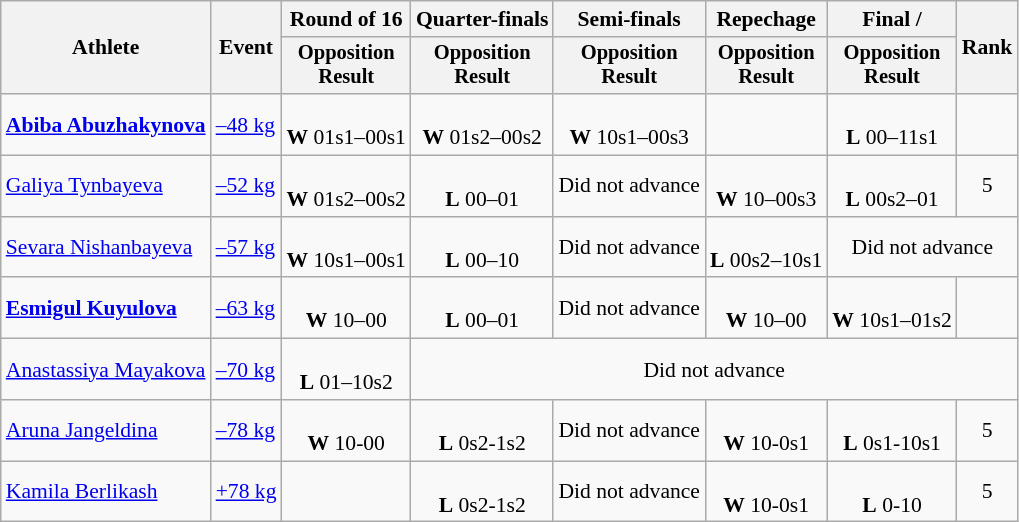<table class=wikitable style=font-size:90%;text-align:center>
<tr>
<th rowspan="2">Athlete</th>
<th rowspan="2">Event</th>
<th>Round of 16</th>
<th>Quarter-finals</th>
<th>Semi-finals</th>
<th>Repechage</th>
<th>Final / </th>
<th rowspan=2>Rank</th>
</tr>
<tr style="font-size:95%">
<th>Opposition<br>Result</th>
<th>Opposition<br>Result</th>
<th>Opposition<br>Result</th>
<th>Opposition<br>Result</th>
<th>Opposition<br>Result</th>
</tr>
<tr>
<td align=left><strong><a href='#'>Abiba Abuzhakynova</a></strong></td>
<td align=left><a href='#'>–48 kg</a></td>
<td><br><strong>W</strong> 01s1–00s1</td>
<td><br><strong>W</strong> 01s2–00s2</td>
<td><br><strong>W</strong> 10s1–00s3</td>
<td></td>
<td><br><strong>L</strong> 00–11s1</td>
<td></td>
</tr>
<tr>
<td align=left><a href='#'>Galiya Tynbayeva</a></td>
<td align=left><a href='#'>–52 kg</a></td>
<td><br><strong>W</strong> 01s2–00s2</td>
<td><br><strong>L</strong> 00–01</td>
<td>Did not advance</td>
<td><br><strong>W</strong> 10–00s3</td>
<td><br><strong>L</strong> 00s2–01</td>
<td>5</td>
</tr>
<tr>
<td align=left><a href='#'>Sevara Nishanbayeva</a></td>
<td align=left><a href='#'>–57 kg</a></td>
<td><br><strong>W</strong> 10s1–00s1</td>
<td><br><strong>L</strong> 00–10</td>
<td>Did not advance</td>
<td><br><strong>L</strong> 00s2–10s1</td>
<td colspan=2>Did not advance</td>
</tr>
<tr>
<td align=left><strong><a href='#'>Esmigul Kuyulova</a></strong></td>
<td align=left><a href='#'>–63 kg</a></td>
<td><br><strong>W</strong> 10–00</td>
<td><br><strong>L</strong> 00–01</td>
<td>Did not advance</td>
<td><br><strong>W</strong> 10–00</td>
<td><br><strong>W</strong> 10s1–01s2</td>
<td></td>
</tr>
<tr>
<td align=left><a href='#'>Anastassiya Mayakova</a></td>
<td align=left><a href='#'>–70 kg</a></td>
<td><br><strong>L</strong> 01–10s2</td>
<td colspan=5>Did not advance</td>
</tr>
<tr>
<td align=left><a href='#'>Aruna Jangeldina</a></td>
<td align=left><a href='#'>–78 kg</a></td>
<td><br> <strong>W</strong> 10-00</td>
<td><br> <strong>L</strong> 0s2-1s2</td>
<td>Did not advance</td>
<td><br> <strong>W</strong> 10-0s1</td>
<td><br> <strong>L</strong> 0s1-10s1</td>
<td>5</td>
</tr>
<tr>
<td align=left><a href='#'>Kamila Berlikash</a></td>
<td align=left><a href='#'>+78 kg</a></td>
<td></td>
<td><br> <strong>L</strong> 0s2-1s2</td>
<td>Did not advance</td>
<td><br> <strong>W</strong> 10-0s1</td>
<td><br> <strong>L</strong> 0-10</td>
<td>5</td>
</tr>
</table>
